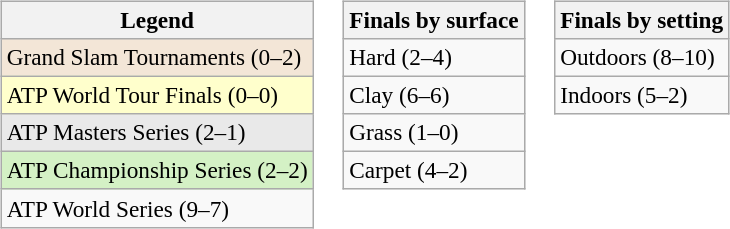<table>
<tr valign=top>
<td><br><table class=wikitable style=font-size:97%>
<tr>
<th>Legend</th>
</tr>
<tr style="background:#f3e6d7;">
<td>Grand Slam Tournaments (0–2)</td>
</tr>
<tr style="background:#ffc;">
<td>ATP World Tour Finals (0–0)</td>
</tr>
<tr style="background:#e9e9e9;">
<td>ATP Masters Series (2–1)</td>
</tr>
<tr style="background:#d4f1c5;">
<td>ATP Championship Series (2–2)</td>
</tr>
<tr>
<td>ATP World Series (9–7)</td>
</tr>
</table>
</td>
<td><br><table class=wikitable style=font-size:97%>
<tr>
<th>Finals by surface</th>
</tr>
<tr>
<td>Hard (2–4)</td>
</tr>
<tr>
<td>Clay (6–6)</td>
</tr>
<tr>
<td>Grass (1–0)</td>
</tr>
<tr>
<td>Carpet (4–2)</td>
</tr>
</table>
</td>
<td><br><table class=wikitable style=font-size:97%>
<tr>
<th>Finals by setting</th>
</tr>
<tr>
<td>Outdoors (8–10)</td>
</tr>
<tr>
<td>Indoors (5–2)</td>
</tr>
</table>
</td>
</tr>
</table>
